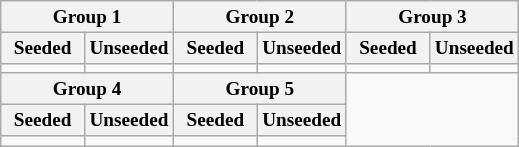<table class="wikitable" style="font-size:80%">
<tr>
<th colspan="2">Group 1</th>
<th colspan="2">Group 2</th>
<th colspan="2">Group 3</th>
</tr>
<tr>
<th width=16%>Seeded</th>
<th width=17%>Unseeded</th>
<th width=16%>Seeded</th>
<th width=17%>Unseeded</th>
<th width=16%>Seeded</th>
<th width=17%>Unseeded</th>
</tr>
<tr>
<td valign=top></td>
<td valign=top></td>
<td valign=top></td>
<td valign=top></td>
<td valign=top></td>
<td valign=top></td>
</tr>
<tr>
<th colspan="2">Group 4</th>
<th colspan="2">Group 5</th>
</tr>
<tr>
<th width=16%>Seeded</th>
<th width=17%>Unseeded</th>
<th width=16%>Seeded</th>
<th width=17%>Unseeded</th>
</tr>
<tr>
<td valign=top></td>
<td valign=top></td>
<td valign=top></td>
<td valign=top></td>
</tr>
</table>
